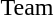<table>
<tr align="top">
<td>Team</td>
<td></td>
<td></td>
<td></td>
</tr>
</table>
